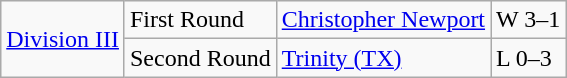<table class="wikitable">
<tr>
<td rowspan="5"><a href='#'>Division III</a></td>
<td>First Round</td>
<td><a href='#'>Christopher Newport</a></td>
<td>W 3–1</td>
</tr>
<tr>
<td>Second Round</td>
<td><a href='#'>Trinity (TX)</a></td>
<td>L 0–3</td>
</tr>
</table>
